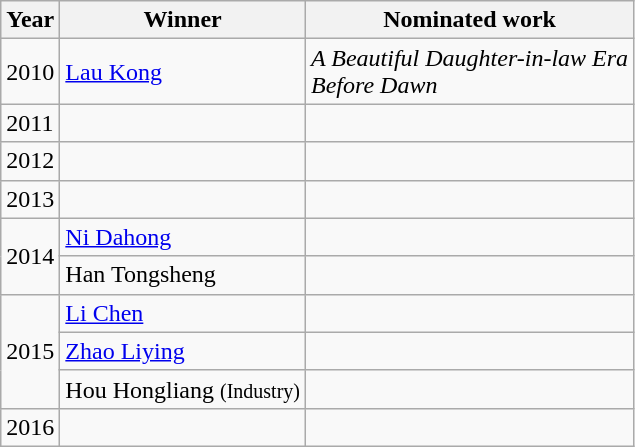<table class="wikitable">
<tr>
<th>Year</th>
<th>Winner</th>
<th>Nominated work</th>
</tr>
<tr>
<td>2010</td>
<td><a href='#'>Lau Kong</a></td>
<td><em>A Beautiful Daughter-in-law Era</em><br><em>Before Dawn</em></td>
</tr>
<tr>
<td>2011</td>
<td></td>
<td></td>
</tr>
<tr>
<td>2012</td>
<td></td>
<td></td>
</tr>
<tr>
<td>2013</td>
<td></td>
<td></td>
</tr>
<tr>
<td rowspan=2>2014</td>
<td><a href='#'>Ni Dahong</a></td>
<td></td>
</tr>
<tr>
<td>Han Tongsheng</td>
<td></td>
</tr>
<tr>
<td ROWSPAN=3>2015</td>
<td><a href='#'>Li Chen</a></td>
<td></td>
</tr>
<tr>
<td><a href='#'>Zhao Liying</a></td>
<td></td>
</tr>
<tr>
<td>Hou Hongliang <small>(Industry)</small></td>
<td></td>
</tr>
<tr>
<td>2016</td>
<td></td>
<td></td>
</tr>
</table>
